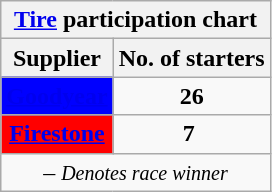<table class="wikitable">
<tr>
<th colspan=2><a href='#'>Tire</a> participation chart</th>
</tr>
<tr>
<th>Supplier</th>
<th>No. of starters</th>
</tr>
<tr>
<td align="center" style="background:blue;"><strong><a href='#'><span>Goodyear</span></a></strong></td>
<td align="center"><strong>26</strong></td>
</tr>
<tr>
<td align="center" style="background:red;"><strong><a href='#'><span>Firestone</span></a></strong></td>
<td align="center"><strong>7</strong> </td>
</tr>
<tr>
<td colspan=2 align=center> – <em><small>Denotes race winner</small></em></td>
</tr>
</table>
